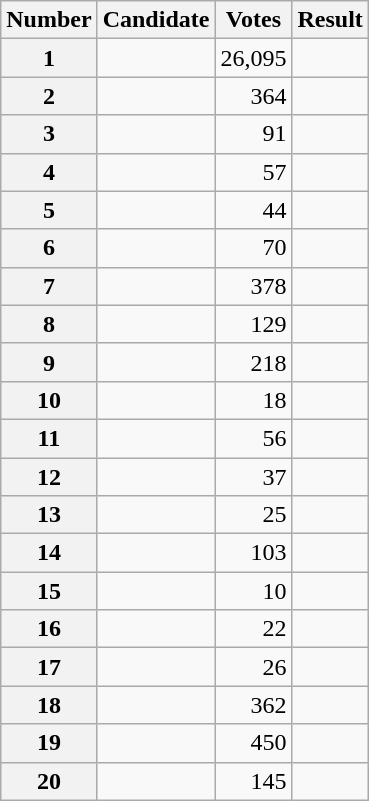<table class="wikitable sortable">
<tr>
<th scope="col">Number</th>
<th scope="col">Candidate</th>
<th scope="col">Votes</th>
<th scope="col">Result</th>
</tr>
<tr>
<th scope="row">1</th>
<td></td>
<td style="text-align:right">26,095</td>
<td></td>
</tr>
<tr>
<th scope="row">2</th>
<td></td>
<td style="text-align:right">364</td>
<td></td>
</tr>
<tr>
<th scope="row">3</th>
<td></td>
<td style="text-align:right">91</td>
<td></td>
</tr>
<tr>
<th scope="row">4</th>
<td></td>
<td style="text-align:right">57</td>
<td></td>
</tr>
<tr>
<th scope="row">5</th>
<td></td>
<td style="text-align:right">44</td>
<td></td>
</tr>
<tr>
<th scope="row">6</th>
<td></td>
<td style="text-align:right">70</td>
<td></td>
</tr>
<tr>
<th scope="row">7</th>
<td></td>
<td style="text-align:right">378</td>
<td></td>
</tr>
<tr>
<th scope="row">8</th>
<td></td>
<td style="text-align:right">129</td>
<td></td>
</tr>
<tr>
<th scope="row">9</th>
<td></td>
<td style="text-align:right">218</td>
<td></td>
</tr>
<tr>
<th scope="row">10</th>
<td></td>
<td style="text-align:right">18</td>
<td></td>
</tr>
<tr>
<th scope="row">11</th>
<td></td>
<td style="text-align:right">56</td>
<td></td>
</tr>
<tr>
<th scope="row">12</th>
<td></td>
<td style="text-align:right">37</td>
<td></td>
</tr>
<tr>
<th scope="row">13</th>
<td></td>
<td style="text-align:right">25</td>
<td></td>
</tr>
<tr>
<th scope="row">14</th>
<td></td>
<td style="text-align:right">103</td>
<td></td>
</tr>
<tr>
<th scope="row">15</th>
<td></td>
<td style="text-align:right">10</td>
<td></td>
</tr>
<tr>
<th scope="row">16</th>
<td></td>
<td style="text-align:right">22</td>
<td></td>
</tr>
<tr>
<th scope="row">17</th>
<td></td>
<td style="text-align:right">26</td>
<td></td>
</tr>
<tr>
<th scope="row">18</th>
<td></td>
<td style="text-align:right">362</td>
<td></td>
</tr>
<tr>
<th scope="row">19</th>
<td></td>
<td style="text-align:right">450</td>
<td></td>
</tr>
<tr>
<th scope="row">20</th>
<td></td>
<td style="text-align:right">145</td>
<td></td>
</tr>
</table>
